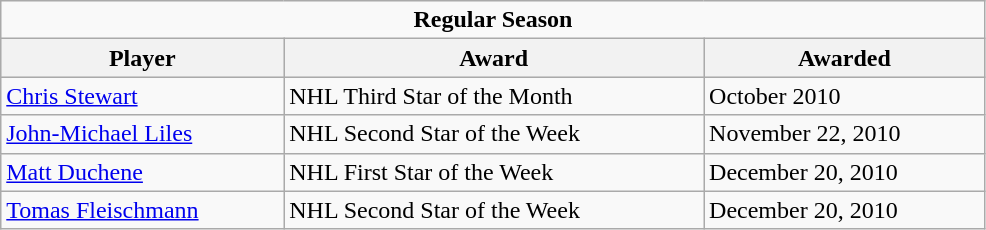<table class="wikitable" width="52%">
<tr>
<td colspan="10" align="center"><strong>Regular Season</strong></td>
</tr>
<tr align="center" bgcolor="#dddddd">
<th>Player</th>
<th>Award</th>
<th>Awarded</th>
</tr>
<tr>
<td><a href='#'>Chris Stewart</a></td>
<td>NHL Third Star of the Month</td>
<td>October 2010</td>
</tr>
<tr>
<td><a href='#'>John-Michael Liles</a></td>
<td>NHL Second Star of the Week</td>
<td>November 22, 2010</td>
</tr>
<tr>
<td><a href='#'>Matt Duchene</a></td>
<td>NHL First Star of the Week</td>
<td>December 20, 2010</td>
</tr>
<tr>
<td><a href='#'>Tomas Fleischmann</a></td>
<td>NHL Second Star of the Week</td>
<td>December 20, 2010</td>
</tr>
</table>
